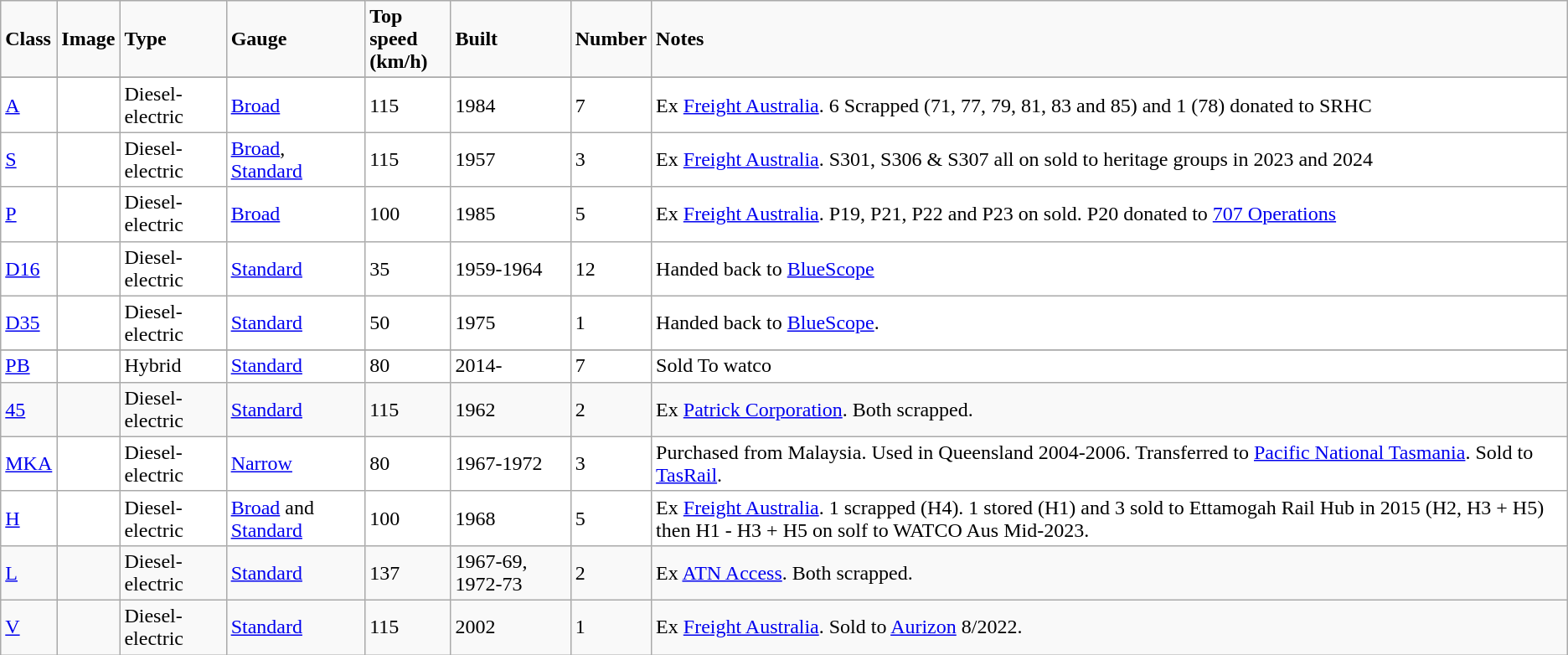<table class="wikitable sortable">
<tr style="background:#f9f9f9;">
<td><strong>Class</strong></td>
<td><strong>Image</strong></td>
<td><strong>Type</strong></td>
<td><strong>Gauge</strong></td>
<td><strong>Top speed<br>(km/h)</strong></td>
<td><strong>Built</strong></td>
<td><strong>Number</strong></td>
<td><strong>Notes</strong></td>
</tr>
<tr bgcolor="#FFFFFF">
</tr>
<tr bgcolor="#FFFFFF">
<td><a href='#'>A</a></td>
<td></td>
<td>Diesel-electric</td>
<td><a href='#'>Broad</a></td>
<td>115</td>
<td>1984</td>
<td>7</td>
<td>Ex <a href='#'>Freight Australia</a>. 6 Scrapped (71, 77, 79, 81, 83 and 85) and 1 (78) donated to SRHC</td>
</tr>
<tr bgcolor="#FFFFFF">
<td><a href='#'>S</a></td>
<td></td>
<td>Diesel-electric</td>
<td><a href='#'>Broad</a>, <a href='#'>Standard</a></td>
<td>115</td>
<td>1957</td>
<td>3</td>
<td>Ex <a href='#'>Freight Australia</a>. S301, S306 & S307 all on sold to heritage groups in 2023 and 2024</td>
</tr>
<tr bgcolor="#FFFFFF">
<td><a href='#'>P</a></td>
<td></td>
<td>Diesel-electric</td>
<td><a href='#'>Broad</a></td>
<td>100</td>
<td>1985</td>
<td>5</td>
<td>Ex <a href='#'>Freight Australia</a>. P19, P21, P22 and P23 on sold. P20 donated to <a href='#'>707 Operations</a></td>
</tr>
<tr bgcolor="#FFFFFF">
<td><a href='#'>D16</a></td>
<td></td>
<td>Diesel-electric</td>
<td><a href='#'>Standard</a></td>
<td>35</td>
<td>1959-1964</td>
<td>12</td>
<td>Handed back to <a href='#'>BlueScope</a></td>
</tr>
<tr bgcolor="#FFFFFF">
<td><a href='#'>D35</a></td>
<td></td>
<td>Diesel-electric</td>
<td><a href='#'>Standard</a></td>
<td>50</td>
<td>1975</td>
<td>1</td>
<td>Handed back to <a href='#'>BlueScope</a>.</td>
</tr>
<tr>
</tr>
<tr bgcolor="#FFFFFF">
<td><a href='#'>PB</a></td>
<td></td>
<td [Diesel-electric[Hybrid vehicle>Hybrid</td>
<td><a href='#'>Standard</a></td>
<td>80</td>
<td>2014-</td>
<td>7</td>
<td>Sold To watco</td>
</tr>
<tr>
<td><a href='#'>45</a></td>
<td></td>
<td>Diesel-electric</td>
<td><a href='#'>Standard</a></td>
<td>115</td>
<td>1962</td>
<td>2</td>
<td>Ex <a href='#'>Patrick Corporation</a>. Both scrapped.</td>
</tr>
<tr bgcolor="#FFFFFF">
<td><a href='#'>MKA</a></td>
<td></td>
<td>Diesel-electric</td>
<td><a href='#'>Narrow</a></td>
<td>80</td>
<td>1967-1972</td>
<td>3</td>
<td>Purchased from Malaysia. Used in Queensland 2004-2006. Transferred to <a href='#'>Pacific National Tasmania</a>. Sold to <a href='#'>TasRail</a>.</td>
</tr>
<tr bgcolor="#FFFFFF">
<td><a href='#'>H</a></td>
<td></td>
<td>Diesel-electric</td>
<td><a href='#'>Broad</a> and <a href='#'>Standard</a></td>
<td>100</td>
<td>1968</td>
<td>5</td>
<td>Ex <a href='#'>Freight Australia</a>. 1 scrapped (H4). 1 stored (H1) and 3 sold to Ettamogah Rail Hub in 2015 (H2, H3 + H5) then H1 - H3 + H5 on solf to WATCO Aus Mid-2023.</td>
</tr>
<tr>
<td><a href='#'>L</a></td>
<td></td>
<td>Diesel-electric</td>
<td><a href='#'>Standard</a></td>
<td>137</td>
<td>1967-69, 1972-73</td>
<td>2</td>
<td>Ex <a href='#'>ATN Access</a>. Both scrapped.</td>
</tr>
<tr>
<td><a href='#'>V</a></td>
<td></td>
<td>Diesel-electric</td>
<td><a href='#'>Standard</a></td>
<td>115</td>
<td>2002</td>
<td>1</td>
<td>Ex <a href='#'>Freight Australia</a>. Sold to <a href='#'>Aurizon</a> 8/2022.</td>
</tr>
</table>
